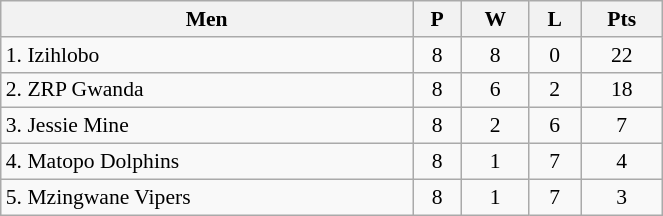<table class="wikitable" width=35% style="font-size:90%; text-align:center;">
<tr>
<th>Men</th>
<th>P</th>
<th>W</th>
<th>L</th>
<th>Pts</th>
</tr>
<tr>
<td align=left>1. Izihlobo</td>
<td>8</td>
<td>8</td>
<td>0</td>
<td>22</td>
</tr>
<tr>
<td align=left>2. ZRP Gwanda</td>
<td>8</td>
<td>6</td>
<td>2</td>
<td>18</td>
</tr>
<tr>
<td align=left>3. Jessie Mine</td>
<td>8</td>
<td>2</td>
<td>6</td>
<td>7</td>
</tr>
<tr>
<td align=left>4. Matopo Dolphins</td>
<td>8</td>
<td>1</td>
<td>7</td>
<td>4</td>
</tr>
<tr>
<td align=left>5. Mzingwane Vipers</td>
<td>8</td>
<td>1</td>
<td>7</td>
<td>3</td>
</tr>
</table>
